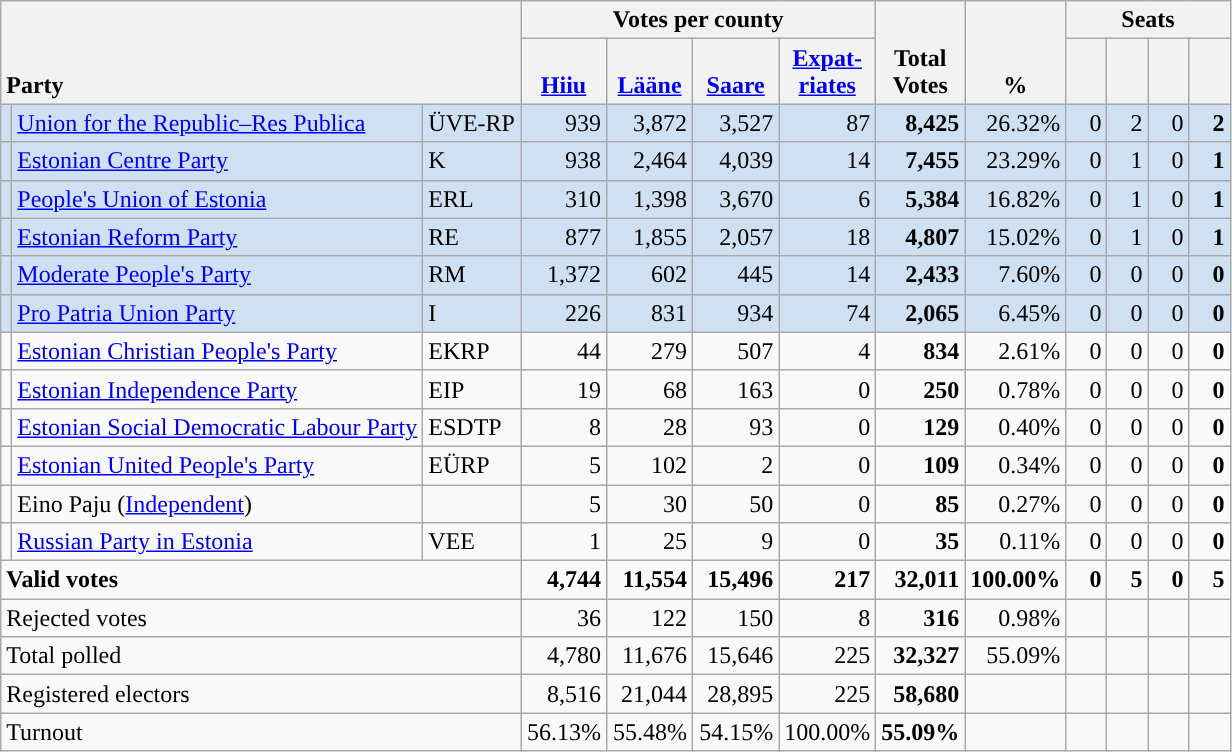<table class="wikitable" border="1" style="text-align:right;">
<tr>
<th style="text-align:left;" valign=bottom rowspan=2 colspan=3>Party</th>
<th colspan=4>Votes per county</th>
<th align=center valign=bottom rowspan=2 width="50">Total Votes</th>
<th align=center valign=bottom rowspan=2 width="50">%</th>
<th colspan=4>Seats</th>
</tr>
<tr>
<th align=center valign=bottom width="50"><a href='#'>Hiiu</a></th>
<th align=center valign=bottom width="50"><a href='#'>Lääne</a></th>
<th align=center valign=bottom width="50"><a href='#'>Saare</a></th>
<th align=center valign=bottom width="50"><a href='#'>Expat- riates</a></th>
<th align=center valign=bottom width="20"><small></small></th>
<th align=center valign=bottom width="20"><small></small></th>
<th align=center valign=bottom width="20"><small></small></th>
<th align=center valign=bottom width="20"><small></small></th>
</tr>
<tr style="background:#CEE0F2;">
<td style="background:"></td>
<td align=left><a href='#'>Union for the Republic–Res Publica</a></td>
<td align=left>ÜVE-RP</td>
<td>939</td>
<td>3,872</td>
<td>3,527</td>
<td>87</td>
<td><strong>8,425</strong></td>
<td>26.32%</td>
<td>0</td>
<td>2</td>
<td>0</td>
<td><strong>2</strong></td>
</tr>
<tr style="background:#CEE0F2;">
<td style="background:"></td>
<td align=left><a href='#'>Estonian Centre Party</a></td>
<td align=left>K</td>
<td>938</td>
<td>2,464</td>
<td>4,039</td>
<td>14</td>
<td><strong>7,455</strong></td>
<td>23.29%</td>
<td>0</td>
<td>1</td>
<td>0</td>
<td><strong>1</strong></td>
</tr>
<tr style="background:#CEE0F2;">
<td style="background:"></td>
<td align=left><a href='#'>People's Union of Estonia</a></td>
<td align=left>ERL</td>
<td>310</td>
<td>1,398</td>
<td>3,670</td>
<td>6</td>
<td><strong>5,384</strong></td>
<td>16.82%</td>
<td>0</td>
<td>1</td>
<td>0</td>
<td><strong>1</strong></td>
</tr>
<tr style="background:#CEE0F2;">
<td style="background:"></td>
<td align=left><a href='#'>Estonian Reform Party</a></td>
<td align=left>RE</td>
<td>877</td>
<td>1,855</td>
<td>2,057</td>
<td>18</td>
<td><strong>4,807</strong></td>
<td>15.02%</td>
<td>0</td>
<td>1</td>
<td>0</td>
<td><strong>1</strong></td>
</tr>
<tr style="background:#CEE0F2;">
<td style="background:"></td>
<td align=left><a href='#'>Moderate People's Party</a></td>
<td align=left>RM</td>
<td>1,372</td>
<td>602</td>
<td>445</td>
<td>14</td>
<td><strong>2,433</strong></td>
<td>7.60%</td>
<td>0</td>
<td>0</td>
<td>0</td>
<td><strong>0</strong></td>
</tr>
<tr style="background:#CEE0F2;">
<td style="background:"></td>
<td align=left><a href='#'>Pro Patria Union Party</a></td>
<td align=left>I</td>
<td>226</td>
<td>831</td>
<td>934</td>
<td>74</td>
<td><strong>2,065</strong></td>
<td>6.45%</td>
<td>0</td>
<td>0</td>
<td>0</td>
<td><strong>0</strong></td>
</tr>
<tr>
<td style="background:"></td>
<td align=left><a href='#'>Estonian Christian People's Party</a></td>
<td align=left>EKRP</td>
<td>44</td>
<td>279</td>
<td>507</td>
<td>4</td>
<td><strong>834</strong></td>
<td>2.61%</td>
<td>0</td>
<td>0</td>
<td>0</td>
<td><strong>0</strong></td>
</tr>
<tr>
<td style="background:"></td>
<td align=left><a href='#'>Estonian Independence Party</a></td>
<td align=left>EIP</td>
<td>19</td>
<td>68</td>
<td>163</td>
<td>0</td>
<td><strong>250</strong></td>
<td>0.78%</td>
<td>0</td>
<td>0</td>
<td>0</td>
<td><strong>0</strong></td>
</tr>
<tr>
<td style="background:"></td>
<td align=left><a href='#'>Estonian Social Democratic Labour Party</a></td>
<td align=left>ESDTP</td>
<td>8</td>
<td>28</td>
<td>93</td>
<td>0</td>
<td><strong>129</strong></td>
<td>0.40%</td>
<td>0</td>
<td>0</td>
<td>0</td>
<td><strong>0</strong></td>
</tr>
<tr>
<td style="background:"></td>
<td align=left><a href='#'>Estonian United People's Party</a></td>
<td align=left>EÜRP</td>
<td>5</td>
<td>102</td>
<td>2</td>
<td>0</td>
<td><strong>109</strong></td>
<td>0.34%</td>
<td>0</td>
<td>0</td>
<td>0</td>
<td><strong>0</strong></td>
</tr>
<tr>
<td style="background:"></td>
<td align=left>Eino Paju (<a href='#'>Independent</a>)</td>
<td></td>
<td>5</td>
<td>30</td>
<td>50</td>
<td>0</td>
<td><strong>85</strong></td>
<td>0.27%</td>
<td>0</td>
<td>0</td>
<td>0</td>
<td><strong>0</strong></td>
</tr>
<tr>
<td></td>
<td align=left><a href='#'>Russian Party in Estonia</a></td>
<td align=left>VEE</td>
<td>1</td>
<td>25</td>
<td>9</td>
<td>0</td>
<td><strong>35</strong></td>
<td>0.11%</td>
<td>0</td>
<td>0</td>
<td>0</td>
<td><strong>0</strong></td>
</tr>
<tr style="font-weight:bold">
<td align=left colspan=3>Valid votes</td>
<td>4,744</td>
<td>11,554</td>
<td>15,496</td>
<td>217</td>
<td>32,011</td>
<td>100.00%</td>
<td>0</td>
<td>5</td>
<td>0</td>
<td>5</td>
</tr>
<tr>
<td align=left colspan=3>Rejected votes</td>
<td>36</td>
<td>122</td>
<td>150</td>
<td>8</td>
<td><strong>316</strong></td>
<td>0.98%</td>
<td></td>
<td></td>
<td></td>
<td></td>
</tr>
<tr>
<td align=left colspan=3>Total polled</td>
<td>4,780</td>
<td>11,676</td>
<td>15,646</td>
<td>225</td>
<td><strong>32,327</strong></td>
<td>55.09%</td>
<td></td>
<td></td>
<td></td>
<td></td>
</tr>
<tr>
<td align=left colspan=3>Registered electors</td>
<td>8,516</td>
<td>21,044</td>
<td>28,895</td>
<td>225</td>
<td><strong>58,680</strong></td>
<td></td>
<td></td>
<td></td>
<td></td>
<td></td>
</tr>
<tr>
<td align=left colspan=3>Turnout</td>
<td>56.13%</td>
<td>55.48%</td>
<td>54.15%</td>
<td>100.00%</td>
<td><strong>55.09%</strong></td>
<td></td>
<td></td>
<td></td>
<td></td>
<td></td>
</tr>
</table>
